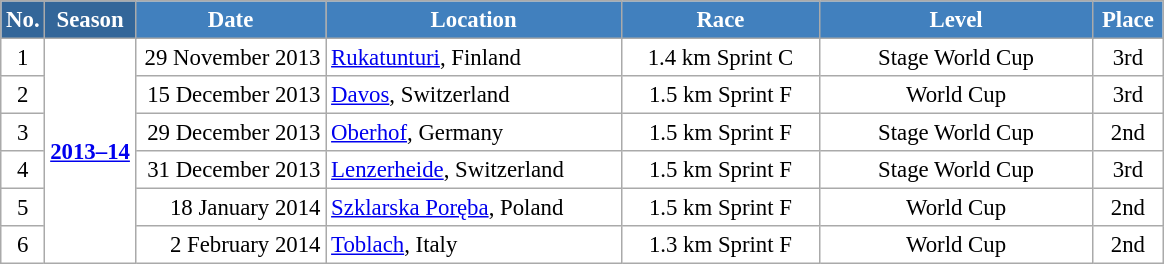<table class="wikitable" style="font-size:95%; text-align:center; border:grey solid 1px; border-collapse:collapse; background:#ffffff;">
<tr style="background:#efefef;">
<th style="background-color:#369; color:white;">No.</th>
<th style="background-color:#369; color:white;">Season</th>
<th style="background-color:#4180be; color:white; width:120px;">Date</th>
<th style="background-color:#4180be; color:white; width:190px;">Location</th>
<th style="background-color:#4180be; color:white; width:125px;">Race</th>
<th style="background-color:#4180be; color:white; width:175px;">Level</th>
<th style="background-color:#4180be; color:white; width:40px;">Place</th>
</tr>
<tr>
<td align=center>1</td>
<td rowspan=6 align=center><strong><a href='#'>2013–14</a></strong></td>
<td align=right>29 November 2013</td>
<td align=left> <a href='#'>Rukatunturi</a>, Finland</td>
<td>1.4 km Sprint C</td>
<td>Stage World Cup</td>
<td>3rd</td>
</tr>
<tr>
<td align=center>2</td>
<td align=right>15 December 2013</td>
<td align=left> <a href='#'>Davos</a>, Switzerland</td>
<td>1.5 km Sprint F</td>
<td>World Cup</td>
<td>3rd</td>
</tr>
<tr>
<td align=center>3</td>
<td align=right>29 December 2013</td>
<td align=left> <a href='#'>Oberhof</a>, Germany</td>
<td>1.5 km Sprint F</td>
<td>Stage World Cup</td>
<td>2nd</td>
</tr>
<tr>
<td align=center>4</td>
<td align=right>31 December 2013</td>
<td align=left> <a href='#'>Lenzerheide</a>, Switzerland</td>
<td>1.5 km Sprint F</td>
<td>Stage World Cup</td>
<td>3rd</td>
</tr>
<tr>
<td align=center>5</td>
<td align=right>18 January 2014</td>
<td align=left> <a href='#'>Szklarska Poręba</a>, Poland</td>
<td>1.5 km Sprint F</td>
<td>World Cup</td>
<td>2nd</td>
</tr>
<tr>
<td align=center>6</td>
<td align=right>2 February 2014</td>
<td align=left> <a href='#'>Toblach</a>, Italy</td>
<td>1.3 km Sprint F</td>
<td>World Cup</td>
<td>2nd</td>
</tr>
</table>
